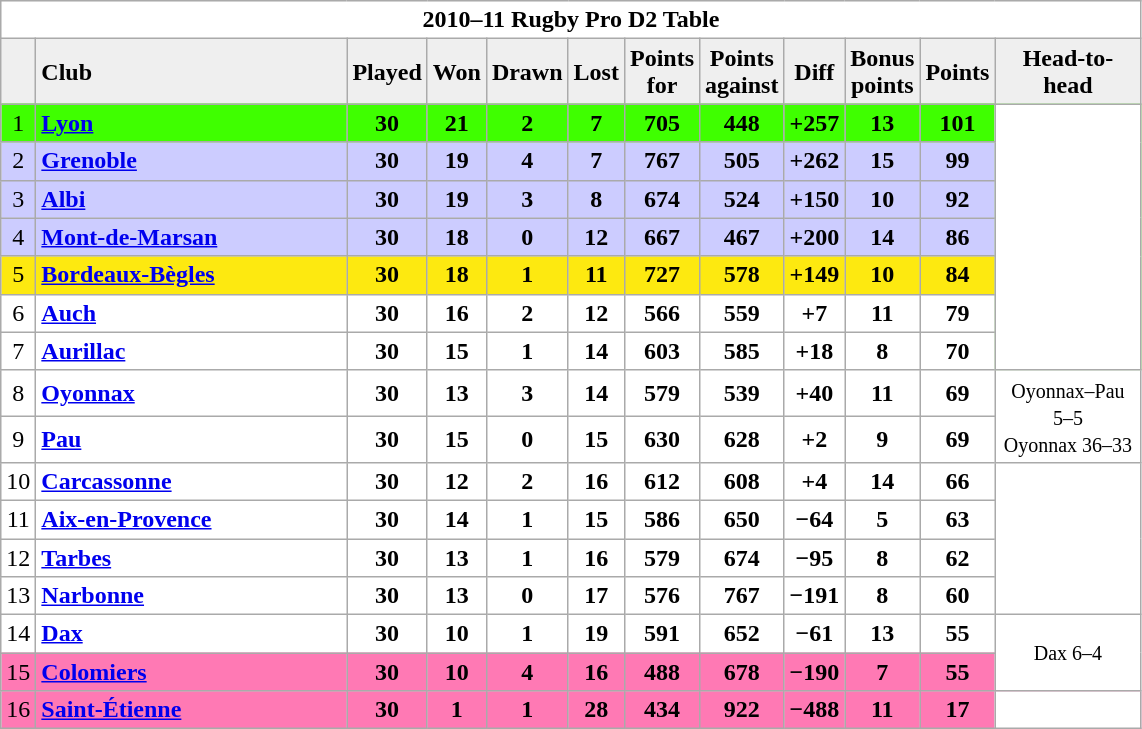<table class="wikitable" style="float:left; margin-right:15px; text-align: center;">
<tr>
<td colspan="12" style="background:#fff;" cellpadding="0" cellspacing="0"><strong>2010–11 Rugby Pro D2 Table</strong></td>
</tr>
<tr>
<th style="background:#efefef; width:10px;"></th>
<th style="text-align:left; background:#efefef; width:200px;">Club</th>
<th style="background:#efefef; width:20px;">Played</th>
<th style="background:#efefef; width:20px;">Won</th>
<th style="background:#efefef; width:20px;">Drawn</th>
<th style="background:#efefef; width:20px;">Lost</th>
<th style="background:#efefef; width:20px;">Points for</th>
<th style="background:#efefef; width:20px;">Points against</th>
<th style="background:#efefef; width:20px;">Diff</th>
<th style="background:#efefef; width:20px;">Bonus points</th>
<th style="background:#efefef; width:20px;">Points</th>
<th style="background:#efefef; width:90px;">Head-to-head</th>
</tr>
<tr style="background:#3fff00; text-align:center;">
<td>1</td>
<td align=left><strong><a href='#'>Lyon</a></strong></td>
<td><strong>30</strong></td>
<td><strong>21</strong></td>
<td><strong>2</strong></td>
<td><strong>7</strong></td>
<td><strong>705</strong></td>
<td><strong>448</strong></td>
<td><strong>+257</strong></td>
<td><strong>13</strong></td>
<td><strong>101</strong></td>
<td rowspan="7"  style="text-align:center; background:#fff;"></td>
</tr>
<tr style="background:#ccf; text-align:center;">
<td>2</td>
<td align=left><strong><a href='#'>Grenoble</a></strong></td>
<td><strong>30</strong></td>
<td><strong>19</strong></td>
<td><strong>4</strong></td>
<td><strong>7</strong></td>
<td><strong>767</strong></td>
<td><strong>505</strong></td>
<td><strong>+262</strong></td>
<td><strong>15</strong></td>
<td><strong>99</strong></td>
</tr>
<tr style="background:#ccf; text-align:center;">
<td>3</td>
<td align=left><strong><a href='#'>Albi</a></strong></td>
<td><strong>30</strong></td>
<td><strong>19</strong></td>
<td><strong>3</strong></td>
<td><strong>8</strong></td>
<td><strong>674</strong></td>
<td><strong>524</strong></td>
<td><strong>+150</strong></td>
<td><strong>10</strong></td>
<td><strong>92</strong></td>
</tr>
<tr style="background:#ccf; text-align:center;">
<td>4</td>
<td align=left><strong><a href='#'>Mont-de-Marsan</a></strong></td>
<td><strong>30</strong></td>
<td><strong>18</strong></td>
<td><strong>0</strong></td>
<td><strong>12</strong></td>
<td><strong>667</strong></td>
<td><strong>467</strong></td>
<td><strong>+200</strong></td>
<td><strong>14</strong></td>
<td><strong>86</strong></td>
</tr>
<tr style="background:#fde910; text-align:center;">
<td>5</td>
<td align=left><strong><a href='#'>Bordeaux-Bègles</a></strong></td>
<td><strong>30</strong></td>
<td><strong>18</strong></td>
<td><strong>1</strong></td>
<td><strong>11</strong></td>
<td><strong>727</strong></td>
<td><strong>578</strong></td>
<td><strong>+149</strong></td>
<td><strong>10</strong></td>
<td><strong>84</strong></td>
</tr>
<tr style="background:#fff; text-align:center;">
<td>6</td>
<td align=left><strong><a href='#'>Auch</a></strong></td>
<td><strong>30</strong></td>
<td><strong>16</strong></td>
<td><strong>2</strong></td>
<td><strong>12</strong></td>
<td><strong>566</strong></td>
<td><strong>559</strong></td>
<td><strong>+7</strong></td>
<td><strong>11</strong></td>
<td><strong>79</strong></td>
</tr>
<tr style="background:#fff; text-align:center;">
<td>7</td>
<td align=left><strong><a href='#'>Aurillac</a></strong></td>
<td><strong>30</strong></td>
<td><strong>15</strong></td>
<td><strong>1</strong></td>
<td><strong>14</strong></td>
<td><strong>603</strong></td>
<td><strong>585</strong></td>
<td><strong>+18</strong></td>
<td><strong>8</strong></td>
<td><strong>70</strong></td>
</tr>
<tr style="background:#fff; text-align:center;">
<td>8</td>
<td align=left><strong><a href='#'>Oyonnax</a></strong></td>
<td><strong>30</strong></td>
<td><strong>13</strong></td>
<td><strong>3</strong></td>
<td><strong>14</strong></td>
<td><strong>579</strong></td>
<td><strong>539</strong></td>
<td><strong>+40</strong></td>
<td><strong>11</strong></td>
<td><strong>69</strong></td>
<td rowspan="2"  style="text-align:center; background:white; color:black;"><small>Oyonnax–Pau 5–5<br>Oyonnax 36–33</small></td>
</tr>
<tr style="background:#fff; text-align:center;">
<td>9</td>
<td align=left><strong><a href='#'>Pau</a></strong></td>
<td><strong>30</strong></td>
<td><strong>15</strong></td>
<td><strong>0</strong></td>
<td><strong>15</strong></td>
<td><strong>630</strong></td>
<td><strong>628</strong></td>
<td><strong>+2</strong></td>
<td><strong>9</strong></td>
<td><strong>69</strong></td>
</tr>
<tr style="background:#fff; text-align:center;">
<td>10</td>
<td align=left><strong><a href='#'>Carcassonne</a></strong></td>
<td><strong>30</strong></td>
<td><strong>12</strong></td>
<td><strong>2</strong></td>
<td><strong>16</strong></td>
<td><strong>612</strong></td>
<td><strong>608</strong></td>
<td><strong>+4</strong></td>
<td><strong>14</strong></td>
<td><strong>66</strong></td>
<td rowspan="4"  style="text-align:center; background:#fff;"></td>
</tr>
<tr style="background:#fff; text-align:center;">
<td>11</td>
<td align=left><strong><a href='#'>Aix-en-Provence</a></strong></td>
<td><strong>30</strong></td>
<td><strong>14</strong></td>
<td><strong>1</strong></td>
<td><strong>15</strong></td>
<td><strong>586</strong></td>
<td><strong>650</strong></td>
<td><strong>−64</strong></td>
<td><strong>5</strong></td>
<td><strong>63</strong></td>
</tr>
<tr style="background:#fff; text-align:center;">
<td>12</td>
<td align=left><strong><a href='#'>Tarbes</a></strong></td>
<td><strong>30</strong></td>
<td><strong>13</strong></td>
<td><strong>1</strong></td>
<td><strong>16</strong></td>
<td><strong>579</strong></td>
<td><strong>674</strong></td>
<td><strong>−95</strong></td>
<td><strong>8</strong></td>
<td><strong>62</strong></td>
</tr>
<tr style="background:#fff; text-align:center;">
<td>13</td>
<td align=left><strong><a href='#'>Narbonne</a></strong></td>
<td><strong>30</strong></td>
<td><strong>13</strong></td>
<td><strong>0</strong></td>
<td><strong>17</strong></td>
<td><strong>576</strong></td>
<td><strong>767</strong></td>
<td><strong>−191</strong></td>
<td><strong>8</strong></td>
<td><strong>60</strong></td>
</tr>
<tr style="background:#fff; text-align:center;">
<td>14</td>
<td align=left><strong><a href='#'>Dax</a></strong></td>
<td><strong>30</strong></td>
<td><strong>10</strong></td>
<td><strong>1</strong></td>
<td><strong>19</strong></td>
<td><strong>591</strong></td>
<td><strong>652</strong></td>
<td><strong>−61</strong></td>
<td><strong>13</strong></td>
<td><strong>55</strong></td>
<td rowspan="2"  style="text-align:center; background:white; color:black;"><small>Dax 6–4</small></td>
</tr>
<tr style="background:#ff79b4; text-align:center;">
<td>15</td>
<td align=left><strong><a href='#'>Colomiers</a></strong></td>
<td><strong>30</strong></td>
<td><strong>10</strong></td>
<td><strong>4</strong></td>
<td><strong>16</strong></td>
<td><strong>488</strong></td>
<td><strong>678</strong></td>
<td><strong>−190</strong></td>
<td><strong>7</strong></td>
<td><strong>55</strong></td>
</tr>
<tr style="background:#ff79b4; text-align:center;">
<td>16</td>
<td align=left><strong><a href='#'>Saint-Étienne</a></strong></td>
<td><strong>30</strong></td>
<td><strong>1</strong></td>
<td><strong>1</strong></td>
<td><strong>28</strong></td>
<td><strong>434</strong></td>
<td><strong>922</strong></td>
<td><strong>−488</strong></td>
<td><strong>11</strong></td>
<td><strong>17</strong></td>
<td style="text-align:center; background:white; color:black;"></td>
</tr>
</table>
